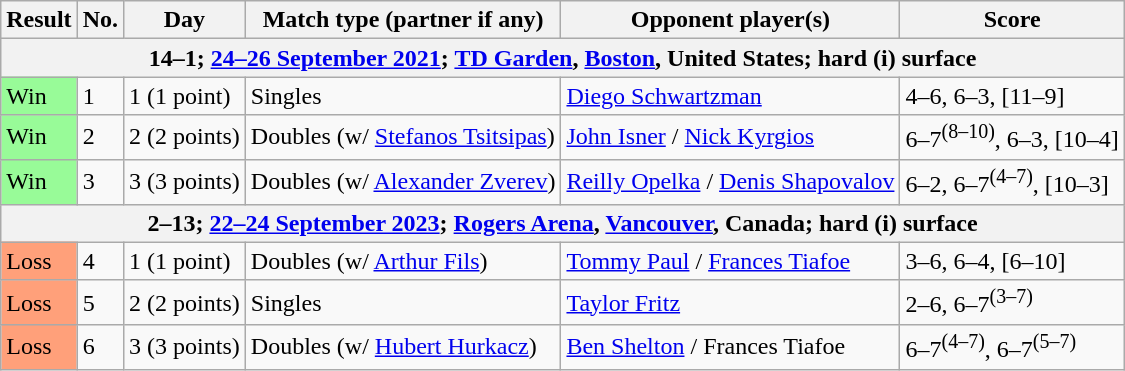<table class="wikitable nowrap">
<tr>
<th>Result</th>
<th>No.</th>
<th>Day</th>
<th>Match type (partner if any)</th>
<th>Opponent player(s)</th>
<th>Score</th>
</tr>
<tr>
<th colspan=6>14–1; <a href='#'>24–26 September 2021</a>; <a href='#'>TD Garden</a>, <a href='#'>Boston</a>, United States; hard (i) surface</th>
</tr>
<tr>
<td bgcolor=98FB98>Win</td>
<td>1</td>
<td>1 (1 point)</td>
<td>Singles</td>
<td> <a href='#'>Diego Schwartzman</a></td>
<td>4–6, 6–3, [11–9]</td>
</tr>
<tr>
<td bgcolor=98FB98>Win</td>
<td>2</td>
<td>2 (2 points)</td>
<td>Doubles (w/  <a href='#'>Stefanos Tsitsipas</a>)</td>
<td> <a href='#'>John Isner</a> /  <a href='#'>Nick Kyrgios</a></td>
<td>6–7<sup>(8–10)</sup>, 6–3, [10–4]</td>
</tr>
<tr>
<td bgcolor=98FB98>Win</td>
<td>3</td>
<td>3 (3 points)</td>
<td>Doubles (w/  <a href='#'>Alexander Zverev</a>)</td>
<td> <a href='#'>Reilly Opelka</a> /  <a href='#'>Denis Shapovalov</a></td>
<td>6–2, 6–7<sup>(4–7)</sup>, [10–3]</td>
</tr>
<tr>
<th colspan=6>2–13; <a href='#'>22–24 September 2023</a>; <a href='#'>Rogers Arena</a>, <a href='#'>Vancouver</a>, Canada; hard (i) surface</th>
</tr>
<tr>
<td bgcolor=FFA07A>Loss</td>
<td>4</td>
<td>1 (1 point)</td>
<td>Doubles (w/  <a href='#'>Arthur Fils</a>)</td>
<td> <a href='#'>Tommy Paul</a> /  <a href='#'>Frances Tiafoe</a></td>
<td>3–6, 6–4, [6–10]</td>
</tr>
<tr>
<td bgcolor=FFA07A>Loss</td>
<td>5</td>
<td>2 (2 points)</td>
<td>Singles</td>
<td> <a href='#'>Taylor Fritz</a></td>
<td>2–6, 6–7<sup>(3–7)</sup></td>
</tr>
<tr>
<td bgcolor=FFA07A>Loss</td>
<td>6</td>
<td>3 (3 points)</td>
<td>Doubles (w/  <a href='#'>Hubert Hurkacz</a>)</td>
<td> <a href='#'>Ben Shelton</a> /  Frances Tiafoe</td>
<td>6–7<sup>(4–7)</sup>, 6–7<sup>(5–7)</sup></td>
</tr>
</table>
